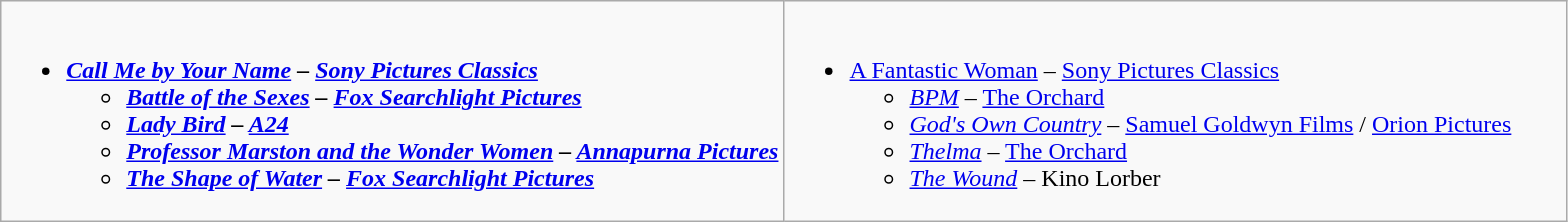<table class=wikitable>
<tr>
<td style="vertical-align:top; width:50%;"><br><ul><li><strong><em><a href='#'>Call Me by Your Name</a><em> – <a href='#'>Sony Pictures Classics</a><strong><ul><li></em><a href='#'>Battle of the Sexes</a><em> – <a href='#'>Fox Searchlight Pictures</a></li><li></em><a href='#'>Lady Bird</a><em> – <a href='#'>A24</a></li><li></em><a href='#'>Professor Marston and the Wonder Women</a><em> – <a href='#'>Annapurna Pictures</a></li><li></em><a href='#'>The Shape of Water</a><em> – <a href='#'>Fox Searchlight Pictures</a></li></ul></li></ul></td>
<td style="vertical-align:top; width:50%;"><br><ul><li></em></strong><a href='#'>A Fantastic Woman</a></em> – <a href='#'>Sony Pictures Classics</a></strong><ul><li><em><a href='#'>BPM</a></em> – <a href='#'>The Orchard</a></li><li><em><a href='#'>God's Own Country</a></em> – <a href='#'>Samuel Goldwyn Films</a> / <a href='#'>Orion Pictures</a></li><li><em><a href='#'>Thelma</a></em> – <a href='#'>The Orchard</a></li><li><em><a href='#'>The Wound</a></em> – Kino Lorber</li></ul></li></ul></td>
</tr>
</table>
